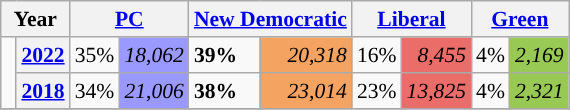<table class="wikitable" style="float:right; width:400; font-size:90%; margin-left:1em;">
<tr>
<th colspan="2" scope="col">Year</th>
<th colspan="2" scope="col"><a href='#'>PC</a></th>
<th colspan="2" scope="col"><a href='#'>New Democratic</a></th>
<th colspan="2" scope="col"><a href='#'>Liberal</a></th>
<th colspan="2" scope="col"><a href='#'>Green</a></th>
</tr>
<tr>
<td rowspan="2" style="width: 0.25em; background-color: "></td>
<th><a href='#'>2022</a></th>
<td>35%</td>
<td style="text-align:right; background:#9999FF;"><em>18,062</em></td>
<td><strong>39%</strong></td>
<td style="text-align:right; background:#F4A460;"><em>20,318</em></td>
<td>16%</td>
<td style="text-align:right; background:#EA6D6A;"><em>8,455</em></td>
<td>4%</td>
<td style="text-align:right; background:#99C955;"><em>2,169</em></td>
</tr>
<tr>
<th><a href='#'>2018</a></th>
<td>34%</td>
<td style="text-align:right; background:#9999FF;"><em>21,006</em></td>
<td><strong>38%</strong></td>
<td style="text-align:right; background:#F4A460;"><em>23,014</em></td>
<td>23%</td>
<td style="text-align:right; background:#EA6D6A;"><em>13,825</em></td>
<td>4%</td>
<td style="text-align:right; background:#99C955;"><em>2,321</em></td>
</tr>
<tr>
</tr>
</table>
